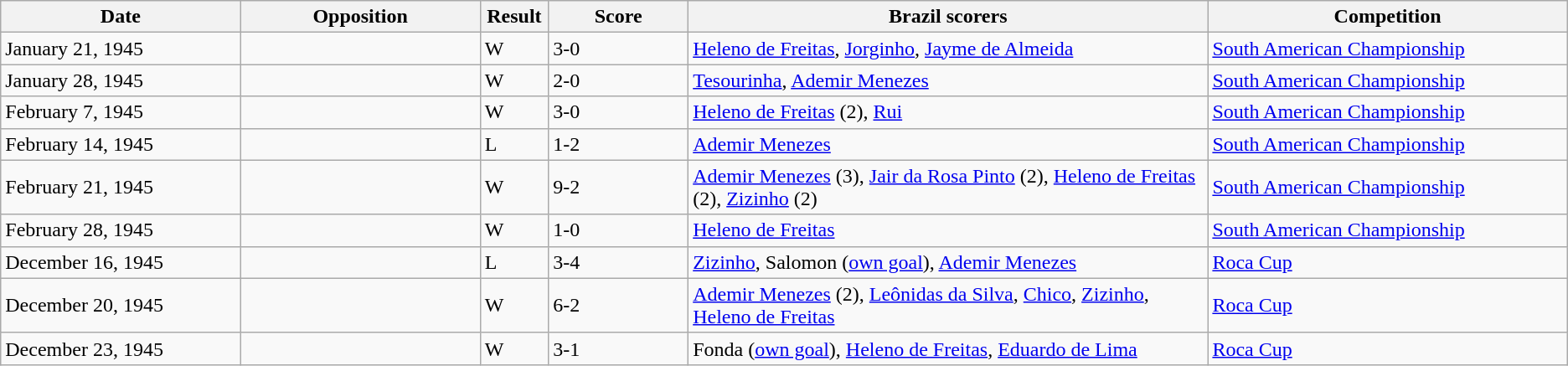<table class="wikitable" style="text-align: left;">
<tr>
<th width=12%>Date</th>
<th width=12%>Opposition</th>
<th width=1%>Result</th>
<th width=7%>Score</th>
<th width=26%>Brazil scorers</th>
<th width=18%>Competition</th>
</tr>
<tr>
<td>January 21, 1945</td>
<td></td>
<td>W</td>
<td>3-0</td>
<td><a href='#'>Heleno de Freitas</a>, <a href='#'>Jorginho</a>, <a href='#'>Jayme de Almeida</a></td>
<td><a href='#'>South American Championship</a></td>
</tr>
<tr>
<td>January 28, 1945</td>
<td></td>
<td>W</td>
<td>2-0</td>
<td><a href='#'>Tesourinha</a>, <a href='#'>Ademir Menezes</a></td>
<td><a href='#'>South American Championship</a></td>
</tr>
<tr>
<td>February 7, 1945</td>
<td></td>
<td>W</td>
<td>3-0</td>
<td><a href='#'>Heleno de Freitas</a> (2), <a href='#'>Rui</a></td>
<td><a href='#'>South American Championship</a></td>
</tr>
<tr>
<td>February 14, 1945</td>
<td></td>
<td>L</td>
<td>1-2</td>
<td><a href='#'>Ademir Menezes</a></td>
<td><a href='#'>South American Championship</a></td>
</tr>
<tr>
<td>February 21, 1945</td>
<td></td>
<td>W</td>
<td>9-2</td>
<td><a href='#'>Ademir Menezes</a> (3), <a href='#'>Jair da Rosa Pinto</a> (2), <a href='#'>Heleno de Freitas</a> (2), <a href='#'>Zizinho</a> (2)</td>
<td><a href='#'>South American Championship</a></td>
</tr>
<tr>
<td>February 28, 1945</td>
<td></td>
<td>W</td>
<td>1-0</td>
<td><a href='#'>Heleno de Freitas</a></td>
<td><a href='#'>South American Championship</a></td>
</tr>
<tr>
<td>December 16, 1945</td>
<td></td>
<td>L</td>
<td>3-4</td>
<td><a href='#'>Zizinho</a>, Salomon (<a href='#'>own goal</a>), <a href='#'>Ademir Menezes</a></td>
<td><a href='#'>Roca Cup</a></td>
</tr>
<tr>
<td>December 20, 1945</td>
<td></td>
<td>W</td>
<td>6-2</td>
<td><a href='#'>Ademir Menezes</a> (2), <a href='#'>Leônidas da Silva</a>, <a href='#'>Chico</a>, <a href='#'>Zizinho</a>, <a href='#'>Heleno de Freitas</a></td>
<td><a href='#'>Roca Cup</a></td>
</tr>
<tr>
<td>December 23, 1945</td>
<td></td>
<td>W</td>
<td>3-1</td>
<td>Fonda (<a href='#'>own goal</a>), <a href='#'>Heleno de Freitas</a>, <a href='#'>Eduardo de Lima</a></td>
<td><a href='#'>Roca Cup</a></td>
</tr>
</table>
